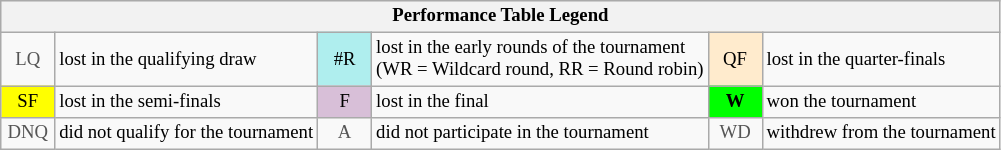<table class="wikitable" style="font-size:78%;">
<tr bgcolor="#efefef">
<th colspan="6">Performance Table Legend</th>
</tr>
<tr>
<td align="center" style="color:#555555;" width="30">LQ</td>
<td>lost in the qualifying draw</td>
<td align="center" style="background:#afeeee;">#R</td>
<td>lost in the early rounds of the tournament<br>(WR = Wildcard round, RR = Round robin)</td>
<td align="center" style="background:#ffebcd;">QF</td>
<td>lost in the quarter-finals</td>
</tr>
<tr>
<td align="center" style="background:yellow;">SF</td>
<td>lost in the semi-finals</td>
<td align="center" style="background:#D8BFD8;">F</td>
<td>lost in the final</td>
<td align="center" style="background:#00ff00;"><strong>W</strong></td>
<td>won the tournament</td>
</tr>
<tr>
<td align="center" style="color:#555555;" width="30">DNQ</td>
<td>did not qualify for the tournament</td>
<td align="center" style="color:#555555;" width="30">A</td>
<td>did not participate in the tournament</td>
<td align="center" style="color:#555555;" width="30">WD</td>
<td>withdrew from the tournament</td>
</tr>
</table>
